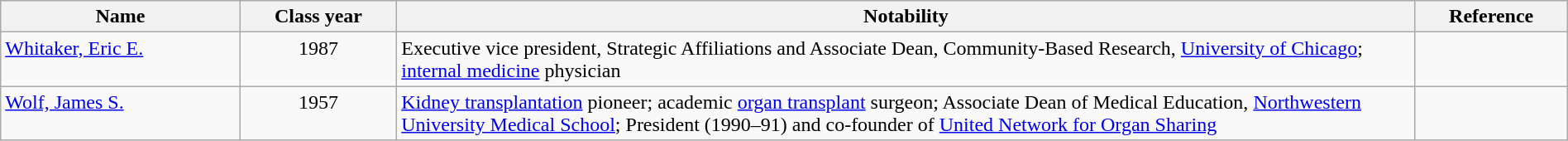<table class="wikitable sortable" style="width:100%">
<tr>
<th width="*">Name</th>
<th width="10%">Class year</th>
<th width="65%">Notability</th>
<th width="*">Reference</th>
</tr>
<tr valign="top">
<td><a href='#'>Whitaker, Eric E.</a></td>
<td align="center">1987</td>
<td>Executive vice president, Strategic Affiliations and Associate Dean, Community-Based Research, <a href='#'>University of Chicago</a>; <a href='#'>internal medicine</a> physician</td>
<td align="center"></td>
</tr>
<tr valign="top">
<td><a href='#'>Wolf, James S.</a></td>
<td align="center">1957</td>
<td><a href='#'>Kidney transplantation</a> pioneer; academic <a href='#'>organ transplant</a> surgeon; Associate Dean of Medical Education, <a href='#'>Northwestern University Medical School</a>; President (1990–91) and co-founder of <a href='#'>United Network for Organ Sharing</a></td>
<td align="center"></td>
</tr>
</table>
